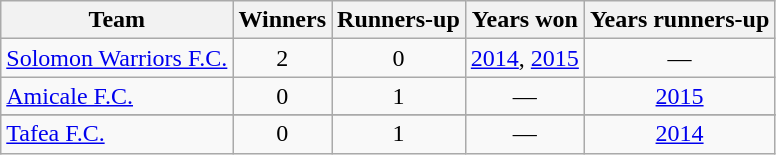<table class="wikitable sortable" style="text-align:center;">
<tr>
<th>Team</th>
<th>Winners</th>
<th>Runners-up</th>
<th>Years won</th>
<th>Years runners-up</th>
</tr>
<tr>
<td align="left"> <a href='#'>Solomon Warriors F.C.</a></td>
<td>2</td>
<td>0</td>
<td><a href='#'>2014</a>, <a href='#'>2015</a></td>
<td>—</td>
</tr>
<tr>
<td align="left"> <a href='#'>Amicale F.C.</a></td>
<td>0</td>
<td>1</td>
<td>—</td>
<td><a href='#'>2015</a></td>
</tr>
<tr>
</tr>
<tr>
<td align="left"> <a href='#'>Tafea F.C.</a></td>
<td>0</td>
<td>1</td>
<td>—</td>
<td><a href='#'>2014</a></td>
</tr>
</table>
